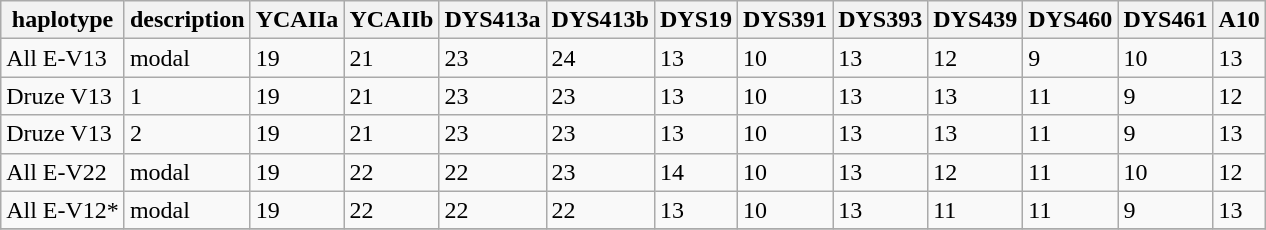<table class="wikitable" style="margin:1em auto">
<tr>
<th>haplotype</th>
<th>description</th>
<th>YCAIIa</th>
<th>YCAIIb</th>
<th>DYS413a</th>
<th>DYS413b</th>
<th>DYS19</th>
<th>DYS391</th>
<th>DYS393</th>
<th>DYS439</th>
<th>DYS460</th>
<th>DYS461</th>
<th>A10</th>
</tr>
<tr>
<td>All E-V13</td>
<td>modal</td>
<td>19</td>
<td>21</td>
<td>23</td>
<td>24</td>
<td>13</td>
<td>10</td>
<td>13</td>
<td>12</td>
<td>9</td>
<td>10</td>
<td>13</td>
</tr>
<tr>
<td>Druze V13</td>
<td>1</td>
<td>19</td>
<td>21</td>
<td>23</td>
<td>23</td>
<td>13</td>
<td>10</td>
<td>13</td>
<td>13</td>
<td>11</td>
<td>9</td>
<td>12</td>
</tr>
<tr>
<td>Druze V13</td>
<td>2</td>
<td>19</td>
<td>21</td>
<td>23</td>
<td>23</td>
<td>13</td>
<td>10</td>
<td>13</td>
<td>13</td>
<td>11</td>
<td>9</td>
<td>13</td>
</tr>
<tr>
<td>All E-V22</td>
<td>modal</td>
<td>19</td>
<td>22</td>
<td>22</td>
<td>23</td>
<td>14</td>
<td>10</td>
<td>13</td>
<td>12</td>
<td>11</td>
<td>10</td>
<td>12</td>
</tr>
<tr>
<td>All E-V12*</td>
<td>modal</td>
<td>19</td>
<td>22</td>
<td>22</td>
<td>22</td>
<td>13</td>
<td>10</td>
<td>13</td>
<td>11</td>
<td>11</td>
<td>9</td>
<td>13</td>
</tr>
<tr>
</tr>
</table>
